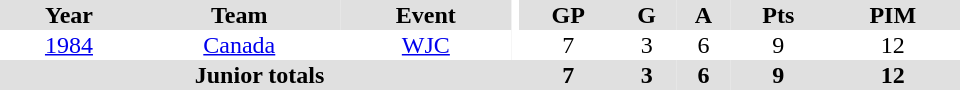<table border="0" cellpadding="1" cellspacing="0" ID="Table3" style="text-align:center; width:40em">
<tr bgcolor="#e0e0e0">
<th>Year</th>
<th>Team</th>
<th>Event</th>
<th rowspan="102" bgcolor="#ffffff"></th>
<th>GP</th>
<th>G</th>
<th>A</th>
<th>Pts</th>
<th>PIM</th>
</tr>
<tr>
<td><a href='#'>1984</a></td>
<td><a href='#'>Canada</a></td>
<td><a href='#'>WJC</a></td>
<td>7</td>
<td>3</td>
<td>6</td>
<td>9</td>
<td>12</td>
</tr>
<tr bgcolor="#e0e0e0">
<th colspan="4">Junior totals</th>
<th>7</th>
<th>3</th>
<th>6</th>
<th>9</th>
<th>12</th>
</tr>
</table>
